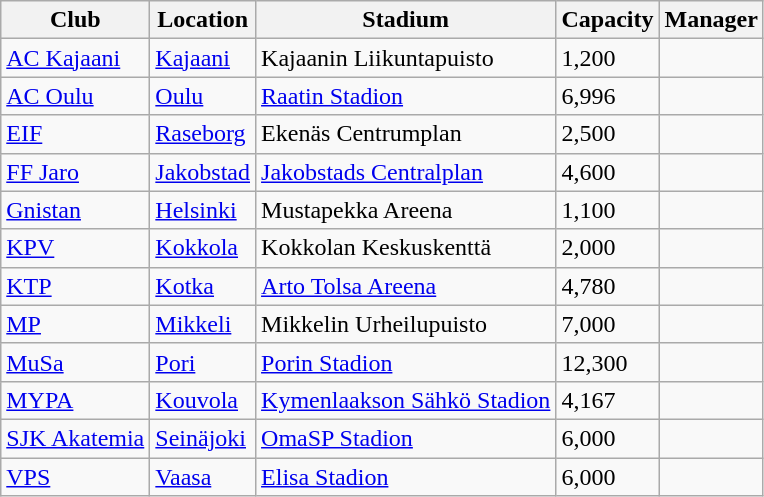<table class="wikitable sortable">
<tr>
<th>Club</th>
<th>Location</th>
<th>Stadium</th>
<th>Capacity</th>
<th>Manager</th>
</tr>
<tr --->
<td><a href='#'>AC Kajaani</a></td>
<td><a href='#'>Kajaani</a></td>
<td>Kajaanin Liikuntapuisto</td>
<td>1,200</td>
<td> </td>
</tr>
<tr --->
<td><a href='#'>AC Oulu</a></td>
<td><a href='#'>Oulu</a></td>
<td><a href='#'>Raatin Stadion</a></td>
<td>6,996</td>
<td> </td>
</tr>
<tr --->
<td><a href='#'>EIF</a></td>
<td><a href='#'>Raseborg</a></td>
<td>Ekenäs Centrumplan</td>
<td>2,500</td>
<td> </td>
</tr>
<tr --->
<td><a href='#'>FF Jaro</a></td>
<td><a href='#'>Jakobstad</a></td>
<td><a href='#'>Jakobstads Centralplan</a></td>
<td>4,600</td>
<td> </td>
</tr>
<tr --->
<td><a href='#'>Gnistan</a></td>
<td><a href='#'>Helsinki</a></td>
<td>Mustapekka Areena</td>
<td>1,100</td>
<td> </td>
</tr>
<tr --->
<td><a href='#'>KPV</a></td>
<td><a href='#'>Kokkola</a></td>
<td>Kokkolan Keskuskenttä</td>
<td>2,000</td>
<td> </td>
</tr>
<tr --->
<td><a href='#'>KTP</a></td>
<td><a href='#'>Kotka</a></td>
<td><a href='#'>Arto Tolsa Areena</a></td>
<td>4,780</td>
<td> </td>
</tr>
<tr --->
<td><a href='#'>MP</a></td>
<td><a href='#'>Mikkeli</a></td>
<td>Mikkelin Urheilupuisto</td>
<td>7,000</td>
<td> </td>
</tr>
<tr --->
<td><a href='#'>MuSa</a></td>
<td><a href='#'>Pori</a></td>
<td><a href='#'>Porin Stadion</a></td>
<td>12,300</td>
<td> </td>
</tr>
<tr -->
<td><a href='#'>MYPA</a></td>
<td><a href='#'>Kouvola</a></td>
<td><a href='#'>Kymenlaakson Sähkö Stadion</a></td>
<td>4,167</td>
<td> </td>
</tr>
<tr --->
<td><a href='#'>SJK Akatemia</a></td>
<td><a href='#'>Seinäjoki</a></td>
<td><a href='#'>OmaSP Stadion</a></td>
<td>6,000</td>
<td> </td>
</tr>
<tr --->
<td><a href='#'>VPS</a></td>
<td><a href='#'>Vaasa</a></td>
<td><a href='#'>Elisa Stadion</a></td>
<td>6,000</td>
<td> </td>
</tr>
</table>
